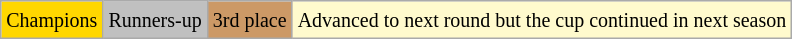<table class="wikitable">
<tr>
<td bgcolor=gold><small>Champions</small></td>
<td style="background:silver"><small>Runners-up</small></td>
<td style="background:#cc9966"><small>3rd place</small></td>
<td style="background:LemonChiffon"><small>Advanced to next round but the cup continued in next season</small></td>
</tr>
</table>
